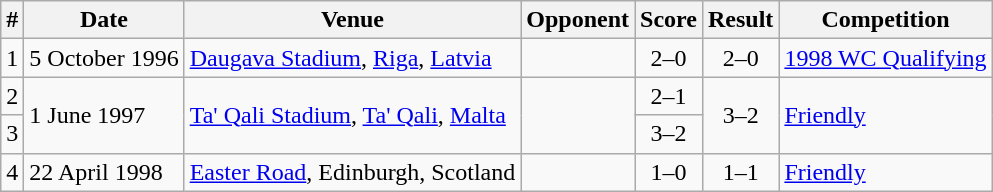<table class="wikitable">
<tr>
<th>#</th>
<th>Date</th>
<th>Venue</th>
<th>Opponent</th>
<th>Score</th>
<th>Result</th>
<th>Competition</th>
</tr>
<tr>
<td>1</td>
<td>5 October 1996</td>
<td><a href='#'>Daugava Stadium</a>, <a href='#'>Riga</a>, <a href='#'>Latvia</a></td>
<td></td>
<td style="text-align:center">2–0</td>
<td style="text-align:center">2–0</td>
<td><a href='#'>1998 WC Qualifying</a></td>
</tr>
<tr>
<td>2</td>
<td rowspan=2>1 June 1997</td>
<td rowspan=2><a href='#'>Ta' Qali Stadium</a>, <a href='#'>Ta' Qali</a>, <a href='#'>Malta</a></td>
<td rowspan=2></td>
<td style="text-align:center">2–1</td>
<td rowspan=2 style="text-align:center">3–2</td>
<td rowspan=2><a href='#'>Friendly</a></td>
</tr>
<tr>
<td>3</td>
<td style="text-align:center">3–2</td>
</tr>
<tr>
<td>4</td>
<td>22 April 1998</td>
<td><a href='#'>Easter Road</a>, Edinburgh, Scotland</td>
<td></td>
<td style="text-align:center">1–0</td>
<td style="text-align:center">1–1</td>
<td><a href='#'>Friendly</a></td>
</tr>
</table>
